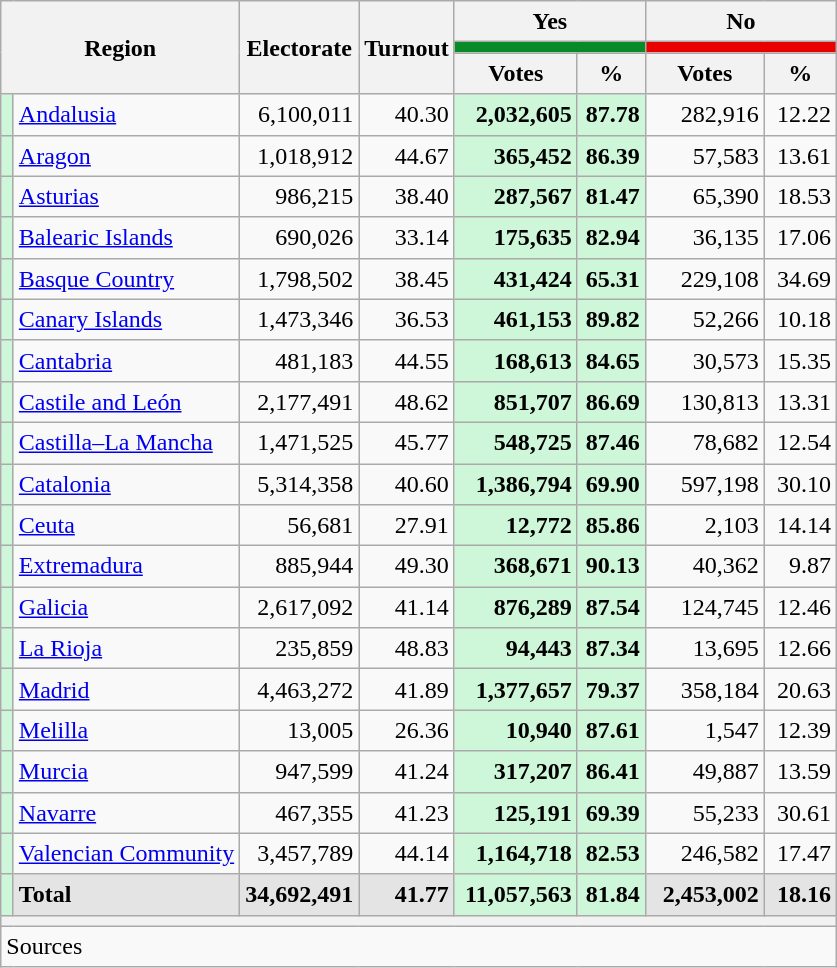<table class="wikitable sortable" style="text-align:right; line-height:20px;">
<tr>
<th width="150" colspan="2" rowspan="3">Region</th>
<th rowspan="3">Electorate</th>
<th rowspan="3">Turnout</th>
<th width="120" colspan="2">Yes</th>
<th width="120" colspan="2">No</th>
</tr>
<tr>
<th colspan="2" style="background:#088A29;"></th>
<th colspan="2" style="background:#E90000;"></th>
</tr>
<tr>
<th>Votes</th>
<th>%</th>
<th>Votes</th>
<th>%</th>
</tr>
<tr>
<td width="1" style="background:#CEF6D8;"></td>
<td align="left"><a href='#'>Andalusia</a></td>
<td>6,100,011</td>
<td>40.30</td>
<td style="background:#CEF6D8;"><strong>2,032,605</strong></td>
<td style="background:#CEF6D8;"><strong>87.78</strong></td>
<td>282,916</td>
<td>12.22</td>
</tr>
<tr>
<td style="background:#CEF6D8;"></td>
<td align="left"><a href='#'>Aragon</a></td>
<td>1,018,912</td>
<td>44.67</td>
<td style="background:#CEF6D8;"><strong>365,452</strong></td>
<td style="background:#CEF6D8;"><strong>86.39</strong></td>
<td>57,583</td>
<td>13.61</td>
</tr>
<tr>
<td style="background:#CEF6D8;"></td>
<td align="left"><a href='#'>Asturias</a></td>
<td>986,215</td>
<td>38.40</td>
<td style="background:#CEF6D8;"><strong>287,567</strong></td>
<td style="background:#CEF6D8;"><strong>81.47</strong></td>
<td>65,390</td>
<td>18.53</td>
</tr>
<tr>
<td style="background:#CEF6D8;"></td>
<td align="left"><a href='#'>Balearic Islands</a></td>
<td>690,026</td>
<td>33.14</td>
<td style="background:#CEF6D8;"><strong>175,635</strong></td>
<td style="background:#CEF6D8;"><strong>82.94</strong></td>
<td>36,135</td>
<td>17.06</td>
</tr>
<tr>
<td style="background:#CEF6D8;"></td>
<td align="left"><a href='#'>Basque Country</a></td>
<td>1,798,502</td>
<td>38.45</td>
<td style="background:#CEF6D8;"><strong>431,424</strong></td>
<td style="background:#CEF6D8;"><strong>65.31</strong></td>
<td>229,108</td>
<td>34.69</td>
</tr>
<tr>
<td style="background:#CEF6D8;"></td>
<td align="left"><a href='#'>Canary Islands</a></td>
<td>1,473,346</td>
<td>36.53</td>
<td style="background:#CEF6D8;"><strong>461,153</strong></td>
<td style="background:#CEF6D8;"><strong>89.82</strong></td>
<td>52,266</td>
<td>10.18</td>
</tr>
<tr>
<td style="background:#CEF6D8;"></td>
<td align="left"><a href='#'>Cantabria</a></td>
<td>481,183</td>
<td>44.55</td>
<td style="background:#CEF6D8;"><strong>168,613</strong></td>
<td style="background:#CEF6D8;"><strong>84.65</strong></td>
<td>30,573</td>
<td>15.35</td>
</tr>
<tr>
<td style="background:#CEF6D8;"></td>
<td align="left"><a href='#'>Castile and León</a></td>
<td>2,177,491</td>
<td>48.62</td>
<td style="background:#CEF6D8;"><strong>851,707</strong></td>
<td style="background:#CEF6D8;"><strong>86.69</strong></td>
<td>130,813</td>
<td>13.31</td>
</tr>
<tr>
<td style="background:#CEF6D8;"></td>
<td align="left"><a href='#'>Castilla–La Mancha</a></td>
<td>1,471,525</td>
<td>45.77</td>
<td style="background:#CEF6D8;"><strong>548,725</strong></td>
<td style="background:#CEF6D8;"><strong>87.46</strong></td>
<td>78,682</td>
<td>12.54</td>
</tr>
<tr>
<td style="background:#CEF6D8;"></td>
<td align="left"><a href='#'>Catalonia</a></td>
<td>5,314,358</td>
<td>40.60</td>
<td style="background:#CEF6D8;"><strong>1,386,794</strong></td>
<td style="background:#CEF6D8;"><strong>69.90</strong></td>
<td>597,198</td>
<td>30.10</td>
</tr>
<tr>
<td style="background:#CEF6D8;"></td>
<td align="left"><a href='#'>Ceuta</a></td>
<td>56,681</td>
<td>27.91</td>
<td style="background:#CEF6D8;"><strong>12,772</strong></td>
<td style="background:#CEF6D8;"><strong>85.86</strong></td>
<td>2,103</td>
<td>14.14</td>
</tr>
<tr>
<td style="background:#CEF6D8;"></td>
<td align="left"><a href='#'>Extremadura</a></td>
<td>885,944</td>
<td>49.30</td>
<td style="background:#CEF6D8;"><strong>368,671</strong></td>
<td style="background:#CEF6D8;"><strong>90.13</strong></td>
<td>40,362</td>
<td>9.87</td>
</tr>
<tr>
<td style="background:#CEF6D8;"></td>
<td align="left"><a href='#'>Galicia</a></td>
<td>2,617,092</td>
<td>41.14</td>
<td style="background:#CEF6D8;"><strong>876,289</strong></td>
<td style="background:#CEF6D8;"><strong>87.54</strong></td>
<td>124,745</td>
<td>12.46</td>
</tr>
<tr>
<td style="background:#CEF6D8;"></td>
<td align="left"><a href='#'>La Rioja</a></td>
<td>235,859</td>
<td>48.83</td>
<td style="background:#CEF6D8;"><strong>94,443</strong></td>
<td style="background:#CEF6D8;"><strong>87.34</strong></td>
<td>13,695</td>
<td>12.66</td>
</tr>
<tr>
<td style="background:#CEF6D8;"></td>
<td align="left"><a href='#'>Madrid</a></td>
<td>4,463,272</td>
<td>41.89</td>
<td style="background:#CEF6D8;"><strong>1,377,657</strong></td>
<td style="background:#CEF6D8;"><strong>79.37</strong></td>
<td>358,184</td>
<td>20.63</td>
</tr>
<tr>
<td style="background:#CEF6D8;"></td>
<td align="left"><a href='#'>Melilla</a></td>
<td>13,005</td>
<td>26.36</td>
<td style="background:#CEF6D8;"><strong>10,940</strong></td>
<td style="background:#CEF6D8;"><strong>87.61</strong></td>
<td>1,547</td>
<td>12.39</td>
</tr>
<tr>
<td style="background:#CEF6D8;"></td>
<td align="left"><a href='#'>Murcia</a></td>
<td>947,599</td>
<td>41.24</td>
<td style="background:#CEF6D8;"><strong>317,207</strong></td>
<td style="background:#CEF6D8;"><strong>86.41</strong></td>
<td>49,887</td>
<td>13.59</td>
</tr>
<tr>
<td style="background:#CEF6D8;"></td>
<td align="left"><a href='#'>Navarre</a></td>
<td>467,355</td>
<td>41.23</td>
<td style="background:#CEF6D8;"><strong>125,191</strong></td>
<td style="background:#CEF6D8;"><strong>69.39</strong></td>
<td>55,233</td>
<td>30.61</td>
</tr>
<tr>
<td style="background:#CEF6D8;"></td>
<td align="left"><a href='#'>Valencian Community</a></td>
<td>3,457,789</td>
<td>44.14</td>
<td style="background:#CEF6D8;"><strong>1,164,718</strong></td>
<td style="background:#CEF6D8;"><strong>82.53</strong></td>
<td>246,582</td>
<td>17.47</td>
</tr>
<tr style="font-weight:bold;background:#E4E4E4;">
<td style="background:#CEF6D8;"></td>
<td align="left">Total</td>
<td>34,692,491</td>
<td>41.77</td>
<td style="background:#CEF6D8;">11,057,563</td>
<td style="background:#CEF6D8;">81.84</td>
<td>2,453,002</td>
<td>18.16</td>
</tr>
<tr>
<th colspan="8"></th>
</tr>
<tr>
<th style="text-align:left; font-weight:normal; background:#F9F9F9" colspan="8">Sources</th>
</tr>
</table>
